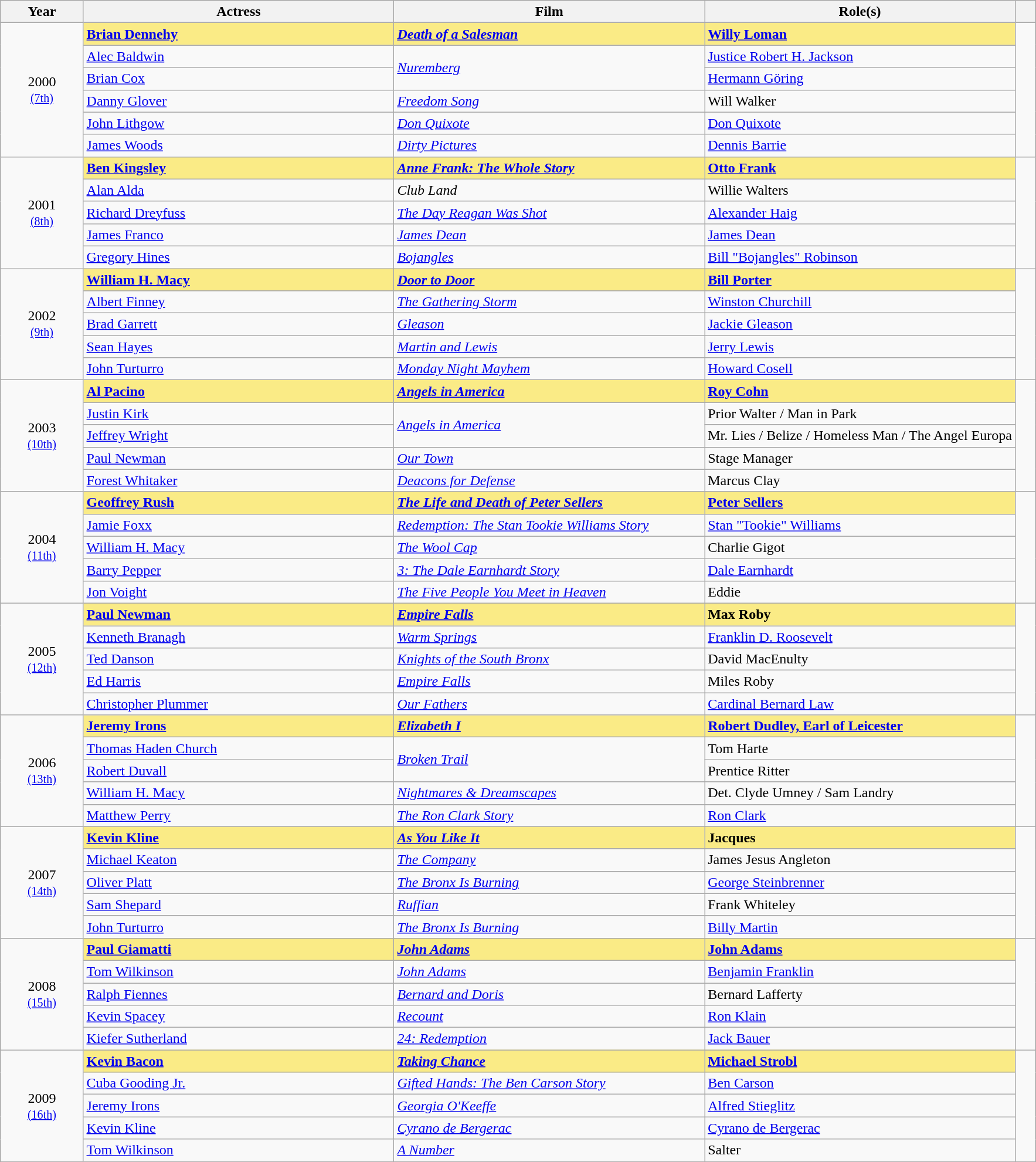<table class="wikitable sortable" style="text-align:left;">
<tr>
<th scope="col" style="width:8%;">Year</th>
<th scope="col" style="width:30%;">Actress</th>
<th scope="col" style="width:30%;">Film</th>
<th scope="col" style="width:30%;">Role(s)</th>
<th class=unsortable><strong></strong></th>
</tr>
<tr>
<td rowspan="6" align="center">2000<br><small><a href='#'>(7th)</a> </small></td>
<td style="background:#FAEB86;"><strong><a href='#'>Brian Dennehy</a></strong></td>
<td style="background:#FAEB86;"><strong><em><a href='#'>Death of a Salesman</a></em></strong></td>
<td style="background:#FAEB86;"><strong><a href='#'>Willy Loman</a></strong></td>
<td rowspan=6></td>
</tr>
<tr>
<td><a href='#'>Alec Baldwin</a></td>
<td rowspan="2"><em><a href='#'>Nuremberg</a></em></td>
<td><a href='#'>Justice Robert H. Jackson</a></td>
</tr>
<tr>
<td><a href='#'>Brian Cox</a></td>
<td><a href='#'>Hermann Göring</a></td>
</tr>
<tr>
<td><a href='#'>Danny Glover</a></td>
<td><em><a href='#'>Freedom Song</a></em></td>
<td>Will Walker</td>
</tr>
<tr>
<td><a href='#'>John Lithgow</a></td>
<td><em><a href='#'>Don Quixote</a></em></td>
<td><a href='#'>Don Quixote</a></td>
</tr>
<tr>
<td><a href='#'>James Woods</a></td>
<td><em><a href='#'>Dirty Pictures</a></em></td>
<td><a href='#'>Dennis Barrie</a></td>
</tr>
<tr>
<td rowspan="5" align="center">2001<br><small><a href='#'>(8th)</a> </small></td>
<td style="background:#FAEB86;"><strong><a href='#'>Ben Kingsley</a></strong></td>
<td style="background:#FAEB86;"><strong><em><a href='#'>Anne Frank: The Whole Story</a></em></strong></td>
<td style="background:#FAEB86;"><strong><a href='#'>Otto Frank</a></strong></td>
<td rowspan=5></td>
</tr>
<tr>
<td><a href='#'>Alan Alda</a></td>
<td><em>Club Land</em></td>
<td>Willie Walters</td>
</tr>
<tr>
<td><a href='#'>Richard Dreyfuss</a></td>
<td><em><a href='#'>The Day Reagan Was Shot</a></em></td>
<td><a href='#'>Alexander Haig</a></td>
</tr>
<tr>
<td><a href='#'>James Franco</a></td>
<td><em><a href='#'>James Dean</a></em></td>
<td><a href='#'>James Dean</a></td>
</tr>
<tr>
<td><a href='#'>Gregory Hines</a></td>
<td><em><a href='#'>Bojangles</a></em></td>
<td><a href='#'>Bill "Bojangles" Robinson</a></td>
</tr>
<tr>
<td rowspan="5" align="center">2002<br><small><a href='#'>(9th)</a> </small></td>
<td style="background:#FAEB86;"><strong><a href='#'>William H. Macy</a></strong></td>
<td style="background:#FAEB86;"><strong><em><a href='#'>Door to Door</a></em></strong></td>
<td style="background:#FAEB86;"><strong><a href='#'>Bill Porter</a></strong></td>
<td rowspan=5></td>
</tr>
<tr>
<td><a href='#'>Albert Finney</a></td>
<td><em><a href='#'>The Gathering Storm</a></em></td>
<td><a href='#'>Winston Churchill</a></td>
</tr>
<tr>
<td><a href='#'>Brad Garrett</a></td>
<td><em><a href='#'>Gleason</a></em></td>
<td><a href='#'>Jackie Gleason</a></td>
</tr>
<tr>
<td><a href='#'>Sean Hayes</a></td>
<td><em><a href='#'>Martin and Lewis</a></em></td>
<td><a href='#'>Jerry Lewis</a></td>
</tr>
<tr>
<td><a href='#'>John Turturro</a></td>
<td><em><a href='#'>Monday Night Mayhem</a></em></td>
<td><a href='#'>Howard Cosell</a></td>
</tr>
<tr>
<td rowspan="5" align="center">2003<br><small><a href='#'>(10th)</a> </small></td>
<td style="background:#FAEB86;"><strong><a href='#'>Al Pacino</a></strong></td>
<td style="background:#FAEB86;"><strong><em><a href='#'>Angels in America</a></em></strong></td>
<td style="background:#FAEB86;"><strong><a href='#'>Roy Cohn</a></strong></td>
<td rowspan=5></td>
</tr>
<tr>
<td><a href='#'>Justin Kirk</a></td>
<td rowspan="2"><em><a href='#'>Angels in America</a></em></td>
<td>Prior Walter / Man in Park</td>
</tr>
<tr>
<td><a href='#'>Jeffrey Wright</a></td>
<td>Mr. Lies / Belize / Homeless Man / The Angel Europa</td>
</tr>
<tr>
<td><a href='#'>Paul Newman</a></td>
<td><em><a href='#'>Our Town</a></em></td>
<td>Stage Manager</td>
</tr>
<tr>
<td><a href='#'>Forest Whitaker</a></td>
<td><em><a href='#'>Deacons for Defense</a></em></td>
<td>Marcus Clay</td>
</tr>
<tr>
<td rowspan="5" align="center">2004<br><small><a href='#'>(11th)</a> </small></td>
<td style="background:#FAEB86;"><strong><a href='#'>Geoffrey Rush</a></strong></td>
<td style="background:#FAEB86;"><strong><em><a href='#'>The Life and Death of Peter Sellers</a></em></strong></td>
<td style="background:#FAEB86;"><strong><a href='#'>Peter Sellers</a></strong></td>
<td rowspan=5></td>
</tr>
<tr>
<td><a href='#'>Jamie Foxx</a></td>
<td><em><a href='#'>Redemption: The Stan Tookie Williams Story</a></em></td>
<td><a href='#'>Stan "Tookie" Williams</a></td>
</tr>
<tr>
<td><a href='#'>William H. Macy</a></td>
<td><em><a href='#'>The Wool Cap</a></em></td>
<td>Charlie Gigot</td>
</tr>
<tr>
<td><a href='#'>Barry Pepper</a></td>
<td><em><a href='#'>3: The Dale Earnhardt Story</a></em></td>
<td><a href='#'>Dale Earnhardt</a></td>
</tr>
<tr>
<td><a href='#'>Jon Voight</a></td>
<td><em><a href='#'>The Five People You Meet in Heaven</a></em></td>
<td>Eddie</td>
</tr>
<tr>
<td rowspan="5" align="center">2005<br><small><a href='#'>(12th)</a> </small></td>
<td style="background:#FAEB86;"><strong><a href='#'>Paul Newman</a></strong></td>
<td style="background:#FAEB86;"><strong><em><a href='#'>Empire Falls</a></em></strong></td>
<td style="background:#FAEB86;"><strong>Max Roby</strong></td>
<td rowspan=5></td>
</tr>
<tr>
<td><a href='#'>Kenneth Branagh</a></td>
<td><em><a href='#'>Warm Springs</a></em></td>
<td><a href='#'>Franklin D. Roosevelt</a></td>
</tr>
<tr>
<td><a href='#'>Ted Danson</a></td>
<td><em><a href='#'>Knights of the South Bronx</a></em></td>
<td>David MacEnulty</td>
</tr>
<tr>
<td><a href='#'>Ed Harris</a></td>
<td><em><a href='#'>Empire Falls</a></em></td>
<td>Miles Roby</td>
</tr>
<tr>
<td><a href='#'>Christopher Plummer</a></td>
<td><em><a href='#'>Our Fathers</a></em></td>
<td><a href='#'>Cardinal Bernard Law</a></td>
</tr>
<tr>
<td rowspan="5" align="center">2006<br><small><a href='#'>(13th)</a> </small></td>
<td style="background:#FAEB86;"><strong><a href='#'>Jeremy Irons</a></strong></td>
<td style="background:#FAEB86;"><strong><em><a href='#'>Elizabeth I</a></em></strong></td>
<td style="background:#FAEB86;"><strong><a href='#'>Robert Dudley, Earl of Leicester</a></strong></td>
<td rowspan=5></td>
</tr>
<tr>
<td><a href='#'>Thomas Haden Church</a></td>
<td rowspan="2"><em><a href='#'>Broken Trail</a></em></td>
<td>Tom Harte</td>
</tr>
<tr>
<td><a href='#'>Robert Duvall</a></td>
<td>Prentice Ritter</td>
</tr>
<tr>
<td><a href='#'>William H. Macy</a></td>
<td><em><a href='#'>Nightmares & Dreamscapes</a></em></td>
<td>Det. Clyde Umney / Sam Landry</td>
</tr>
<tr>
<td><a href='#'>Matthew Perry</a></td>
<td><em><a href='#'>The Ron Clark Story</a></em></td>
<td><a href='#'>Ron Clark</a></td>
</tr>
<tr>
<td rowspan="5" align="center">2007<br><small><a href='#'>(14th)</a> </small></td>
<td style="background:#FAEB86;"><strong><a href='#'>Kevin Kline</a></strong></td>
<td style="background:#FAEB86;"><strong><em><a href='#'>As You Like It</a></em></strong></td>
<td style="background:#FAEB86;"><strong>Jacques</strong></td>
<td rowspan=5></td>
</tr>
<tr>
<td><a href='#'>Michael Keaton</a></td>
<td><em><a href='#'>The Company</a></em></td>
<td>James Jesus Angleton</td>
</tr>
<tr>
<td><a href='#'>Oliver Platt</a></td>
<td><em><a href='#'>The Bronx Is Burning</a></em></td>
<td><a href='#'>George Steinbrenner</a></td>
</tr>
<tr>
<td><a href='#'>Sam Shepard</a></td>
<td><em><a href='#'>Ruffian</a></em></td>
<td>Frank Whiteley</td>
</tr>
<tr>
<td><a href='#'>John Turturro</a></td>
<td><em><a href='#'>The Bronx Is Burning</a></em></td>
<td><a href='#'>Billy Martin</a></td>
</tr>
<tr>
<td rowspan="5" align="center">2008<br><small><a href='#'>(15th)</a> </small></td>
<td style="background:#FAEB86;"><strong><a href='#'>Paul Giamatti</a></strong></td>
<td style="background:#FAEB86;"><strong><em><a href='#'>John Adams</a></em></strong></td>
<td style="background:#FAEB86;"><strong><a href='#'>John Adams</a></strong></td>
<td rowspan=5></td>
</tr>
<tr>
<td><a href='#'>Tom Wilkinson</a></td>
<td><em><a href='#'>John Adams</a></em></td>
<td><a href='#'>Benjamin Franklin</a></td>
</tr>
<tr>
<td><a href='#'>Ralph Fiennes</a></td>
<td><em><a href='#'>Bernard and Doris</a></em></td>
<td>Bernard Lafferty</td>
</tr>
<tr>
<td><a href='#'>Kevin Spacey</a></td>
<td><em><a href='#'>Recount</a></em></td>
<td><a href='#'>Ron Klain</a></td>
</tr>
<tr>
<td><a href='#'>Kiefer Sutherland</a></td>
<td><em><a href='#'>24: Redemption</a></em></td>
<td><a href='#'>Jack Bauer</a></td>
</tr>
<tr>
<td rowspan="5" align="center">2009<br><small><a href='#'>(16th)</a> </small></td>
<td style="background:#FAEB86;"><strong><a href='#'>Kevin Bacon</a></strong></td>
<td style="background:#FAEB86;"><strong><em><a href='#'>Taking Chance</a></em></strong></td>
<td style="background:#FAEB86;"><strong><a href='#'>Michael Strobl</a></strong></td>
<td rowspan=5></td>
</tr>
<tr>
<td><a href='#'>Cuba Gooding Jr.</a></td>
<td><em><a href='#'>Gifted Hands: The Ben Carson Story</a></em></td>
<td><a href='#'>Ben Carson</a></td>
</tr>
<tr>
<td><a href='#'>Jeremy Irons</a></td>
<td><em><a href='#'>Georgia O'Keeffe</a></em></td>
<td><a href='#'>Alfred Stieglitz</a></td>
</tr>
<tr>
<td><a href='#'>Kevin Kline</a></td>
<td><em><a href='#'>Cyrano de Bergerac</a></em></td>
<td><a href='#'>Cyrano de Bergerac</a></td>
</tr>
<tr>
<td><a href='#'>Tom Wilkinson</a></td>
<td><em><a href='#'>A Number</a></em></td>
<td>Salter</td>
</tr>
</table>
